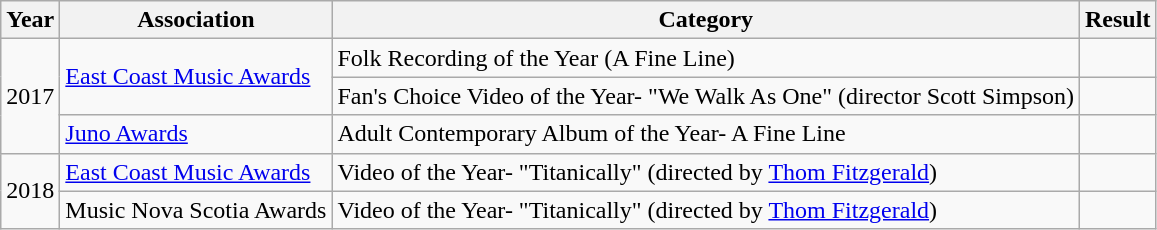<table class="wikitable">
<tr>
<th>Year</th>
<th>Association</th>
<th>Category</th>
<th>Result</th>
</tr>
<tr>
<td rowspan="3">2017</td>
<td rowspan="2"><a href='#'>East Coast Music Awards</a></td>
<td>Folk Recording of the Year (A Fine Line)</td>
<td></td>
</tr>
<tr>
<td>Fan's Choice Video of the Year- "We Walk As One" (director Scott Simpson)</td>
<td></td>
</tr>
<tr>
<td><a href='#'>Juno Awards</a></td>
<td>Adult Contemporary Album of the Year- A Fine Line</td>
<td></td>
</tr>
<tr>
<td rowspan="3">2018</td>
<td><a href='#'>East Coast Music Awards</a></td>
<td>Video of the Year- "Titanically" (directed by <a href='#'>Thom Fitzgerald</a>)</td>
<td></td>
</tr>
<tr>
<td>Music Nova Scotia Awards</td>
<td>Video of the Year- "Titanically" (directed by <a href='#'>Thom Fitzgerald</a>)</td>
<td></td>
</tr>
</table>
